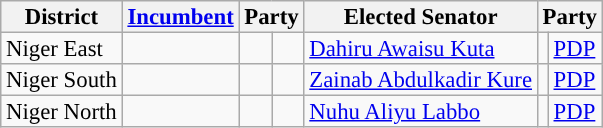<table class="sortable wikitable" style="font-size:95%;line-height:14px;">
<tr>
<th class="unsortable">District</th>
<th class="unsortable"><a href='#'>Incumbent</a></th>
<th colspan="2">Party</th>
<th class="unsortable">Elected Senator</th>
<th colspan="2">Party</th>
</tr>
<tr>
<td>Niger East</td>
<td></td>
<td></td>
<td></td>
<td><a href='#'>Dahiru Awaisu Kuta</a></td>
<td style="background:"></td>
<td><a href='#'>PDP</a></td>
</tr>
<tr>
<td>Niger South</td>
<td></td>
<td></td>
<td></td>
<td><a href='#'>Zainab Abdulkadir Kure</a></td>
<td style="background:"></td>
<td><a href='#'>PDP</a></td>
</tr>
<tr>
<td>Niger North</td>
<td></td>
<td></td>
<td></td>
<td><a href='#'>Nuhu Aliyu Labbo</a></td>
<td style="background:"></td>
<td><a href='#'>PDP</a></td>
</tr>
</table>
